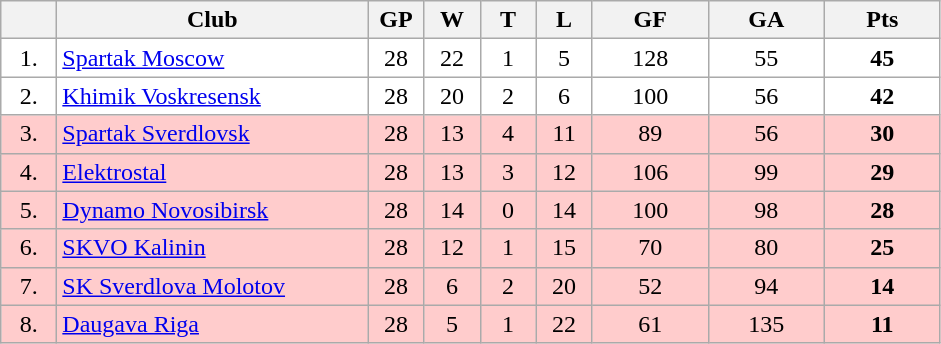<table class="wikitable">
<tr>
<th width="30"></th>
<th width="200">Club</th>
<th width="30">GP</th>
<th width="30">W</th>
<th width="30">T</th>
<th width="30">L</th>
<th width="70">GF</th>
<th width="70">GA</th>
<th width="70">Pts</th>
</tr>
<tr bgcolor="#FFFFFF" align="center">
<td>1.</td>
<td align="left"><a href='#'>Spartak Moscow</a></td>
<td>28</td>
<td>22</td>
<td>1</td>
<td>5</td>
<td>128</td>
<td>55</td>
<td><strong>45</strong></td>
</tr>
<tr bgcolor="#FFFFFF" align="center">
<td>2.</td>
<td align="left"><a href='#'>Khimik Voskresensk</a></td>
<td>28</td>
<td>20</td>
<td>2</td>
<td>6</td>
<td>100</td>
<td>56</td>
<td><strong>42</strong></td>
</tr>
<tr bgcolor="#ffcccc" align="center">
<td>3.</td>
<td align="left"><a href='#'>Spartak Sverdlovsk</a></td>
<td>28</td>
<td>13</td>
<td>4</td>
<td>11</td>
<td>89</td>
<td>56</td>
<td><strong>30</strong></td>
</tr>
<tr bgcolor="#ffcccc" align="center">
<td>4.</td>
<td align="left"><a href='#'>Elektrostal</a></td>
<td>28</td>
<td>13</td>
<td>3</td>
<td>12</td>
<td>106</td>
<td>99</td>
<td><strong>29</strong></td>
</tr>
<tr bgcolor="#ffcccc" align="center">
<td>5.</td>
<td align="left"><a href='#'>Dynamo Novosibirsk</a></td>
<td>28</td>
<td>14</td>
<td>0</td>
<td>14</td>
<td>100</td>
<td>98</td>
<td><strong>28</strong></td>
</tr>
<tr bgcolor="#ffcccc" align="center">
<td>6.</td>
<td align="left"><a href='#'>SKVO Kalinin</a></td>
<td>28</td>
<td>12</td>
<td>1</td>
<td>15</td>
<td>70</td>
<td>80</td>
<td><strong>25</strong></td>
</tr>
<tr bgcolor="#ffcccc" align="center">
<td>7.</td>
<td align="left"><a href='#'>SK Sverdlova Molotov</a></td>
<td>28</td>
<td>6</td>
<td>2</td>
<td>20</td>
<td>52</td>
<td>94</td>
<td><strong>14</strong></td>
</tr>
<tr bgcolor="#ffcccc" align="center">
<td>8.</td>
<td align="left"><a href='#'>Daugava Riga</a></td>
<td>28</td>
<td>5</td>
<td>1</td>
<td>22</td>
<td>61</td>
<td>135</td>
<td><strong>11</strong></td>
</tr>
</table>
